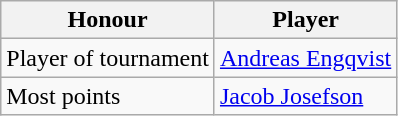<table class="wikitable" style="text-align: left;">
<tr>
<th>Honour</th>
<th>Player</th>
</tr>
<tr>
<td>Player of tournament</td>
<td> <a href='#'>Andreas Engqvist</a></td>
</tr>
<tr>
<td>Most points</td>
<td> <a href='#'>Jacob Josefson</a></td>
</tr>
</table>
